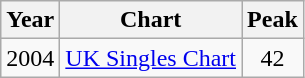<table class="wikitable">
<tr>
<th>Year</th>
<th>Chart</th>
<th>Peak</th>
</tr>
<tr>
<td>2004</td>
<td><a href='#'>UK Singles Chart</a></td>
<td align="center">42</td>
</tr>
</table>
